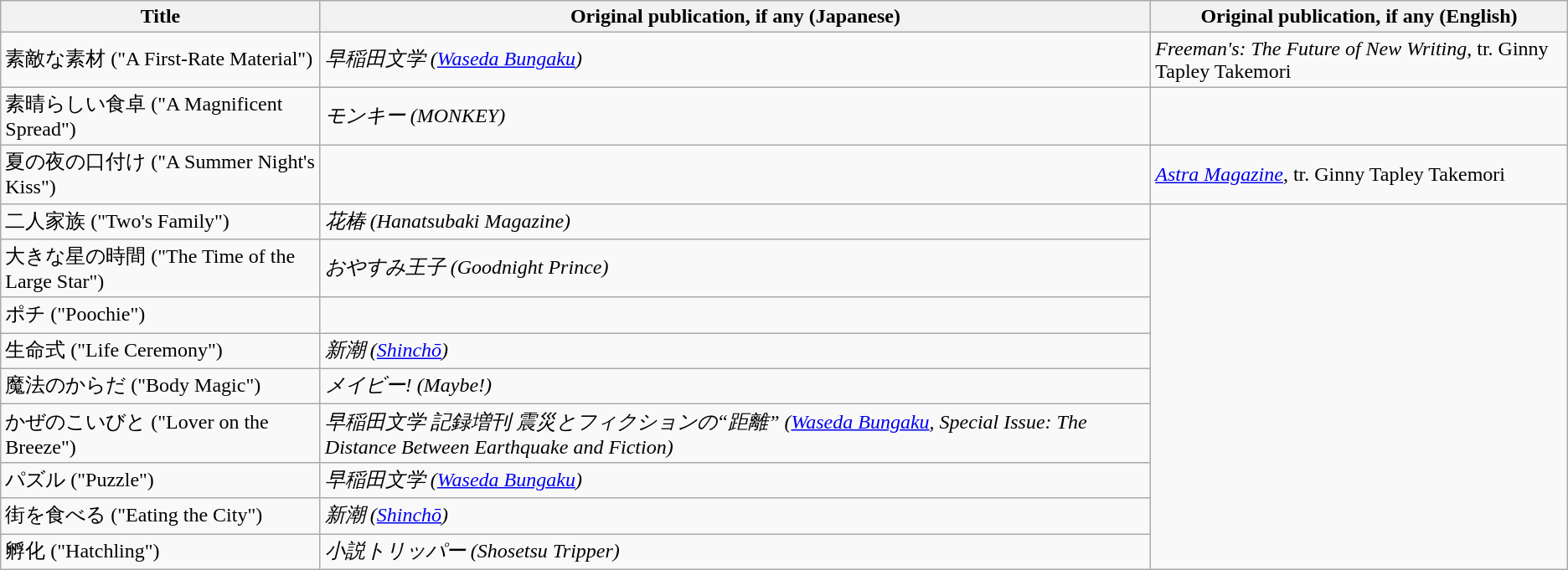<table class="wikitable">
<tr>
<th>Title</th>
<th>Original publication, if any (Japanese)</th>
<th>Original publication, if any (English)</th>
</tr>
<tr>
<td>素敵な素材 ("A First-Rate Material")</td>
<td><em>早稲田文学 (<a href='#'>Waseda Bungaku</a>)</em></td>
<td><em>Freeman's: The Future of New Writing</em>, tr. Ginny Tapley Takemori</td>
</tr>
<tr>
<td>素晴らしい食卓 ("A Magnificent Spread")</td>
<td><em>モンキー (MONKEY)</em></td>
<td></td>
</tr>
<tr>
<td>夏の夜の口付け ("A Summer Night's Kiss")</td>
<td></td>
<td><em><a href='#'>Astra Magazine</a></em>, tr. Ginny Tapley Takemori</td>
</tr>
<tr>
<td>二人家族 ("Two's Family")</td>
<td><em>花椿 (Hanatsubaki Magazine)</em></td>
<td rowspan="9"></td>
</tr>
<tr>
<td>大きな星の時間 ("The Time of the Large Star")</td>
<td><em>おやすみ王子 (Goodnight Prince)</em></td>
</tr>
<tr>
<td>ポチ ("Poochie")</td>
<td></td>
</tr>
<tr>
<td>生命式 ("Life Ceremony")</td>
<td><em>新潮 (<a href='#'>Shinchō</a>)</em></td>
</tr>
<tr>
<td>魔法のからだ ("Body Magic")</td>
<td><em>メイビー! (Maybe!)</em></td>
</tr>
<tr>
<td>かぜのこいびと ("Lover on the Breeze")</td>
<td><em>早稲田文学 記録増刊 震災とフィクションの“距離” (<a href='#'>Waseda Bungaku</a>, Special Issue: The Distance Between Earthquake and Fiction)</em></td>
</tr>
<tr>
<td>パズル ("Puzzle")</td>
<td><em>早稲田文学 (<a href='#'>Waseda Bungaku</a>)</em></td>
</tr>
<tr>
<td>街を食べる ("Eating the City")</td>
<td><em>新潮 (<a href='#'>Shinchō</a>)</em></td>
</tr>
<tr>
<td>孵化 ("Hatchling")</td>
<td><em>小説トリッパー (Shosetsu Tripper)</em></td>
</tr>
</table>
